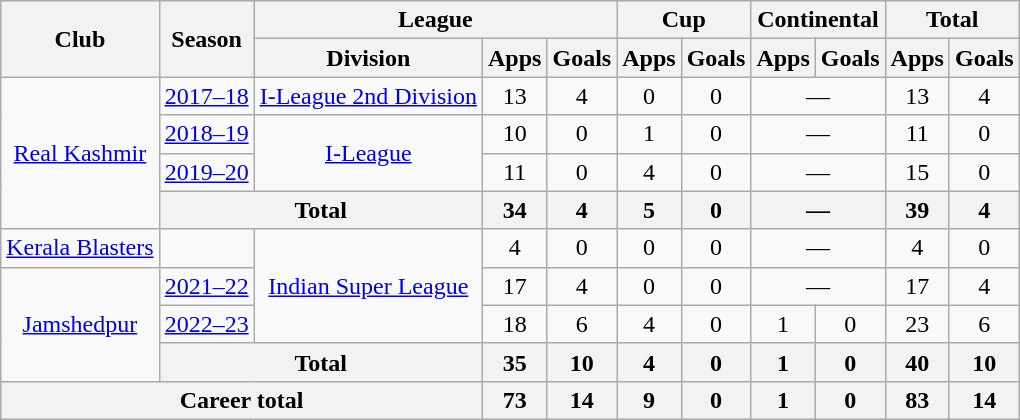<table class="wikitable" style="text-align:center">
<tr>
<th rowspan=2>Club</th>
<th rowspan=2>Season</th>
<th colspan=3>League</th>
<th colspan=2>Cup</th>
<th colspan=2>Continental</th>
<th colspan=2>Total</th>
</tr>
<tr>
<th>Division</th>
<th>Apps</th>
<th>Goals</th>
<th>Apps</th>
<th>Goals</th>
<th>Apps</th>
<th>Goals</th>
<th>Apps</th>
<th>Goals</th>
</tr>
<tr>
<td rowspan="4"><a href='#'>Real Kashmir</a></td>
<td><a href='#'>2017–18</a></td>
<td><a href='#'>I-League 2nd Division</a></td>
<td>13</td>
<td>4</td>
<td>0</td>
<td>0</td>
<td colspan="2">—</td>
<td>13</td>
<td>4</td>
</tr>
<tr>
<td><a href='#'>2018–19</a></td>
<td rowspan="2"><a href='#'>I-League</a></td>
<td>10</td>
<td>0</td>
<td>1</td>
<td>0</td>
<td colspan="2">—</td>
<td>11</td>
<td>0</td>
</tr>
<tr>
<td><a href='#'>2019–20</a></td>
<td>11</td>
<td>0</td>
<td>4</td>
<td>0</td>
<td colspan="2">—</td>
<td>15</td>
<td>0</td>
</tr>
<tr>
<th colspan="2">Total</th>
<th>34</th>
<th>4</th>
<th>5</th>
<th>0</th>
<th colspan="2">—</th>
<th>39</th>
<th>4</th>
</tr>
<tr>
<td><a href='#'>Kerala Blasters</a></td>
<td></td>
<td rowspan="3"><a href='#'>Indian Super League</a></td>
<td>4</td>
<td>0</td>
<td>0</td>
<td>0</td>
<td colspan="2">—</td>
<td>4</td>
<td>0</td>
</tr>
<tr>
<td rowspan="3"><a href='#'>Jamshedpur</a></td>
<td><a href='#'>2021–22</a></td>
<td>17</td>
<td>4</td>
<td>0</td>
<td>0</td>
<td colspan="2">—</td>
<td>17</td>
<td>4</td>
</tr>
<tr>
<td><a href='#'>2022–23</a></td>
<td>18</td>
<td>6</td>
<td>4</td>
<td>0</td>
<td>1</td>
<td>0</td>
<td>23</td>
<td>6</td>
</tr>
<tr>
<th colspan="2">Total</th>
<th>35</th>
<th>10</th>
<th>4</th>
<th>0</th>
<th>1</th>
<th>0</th>
<th>40</th>
<th>10</th>
</tr>
<tr>
<th colspan="3">Career total</th>
<th>73</th>
<th>14</th>
<th>9</th>
<th>0</th>
<th>1</th>
<th>0</th>
<th>83</th>
<th>14</th>
</tr>
</table>
